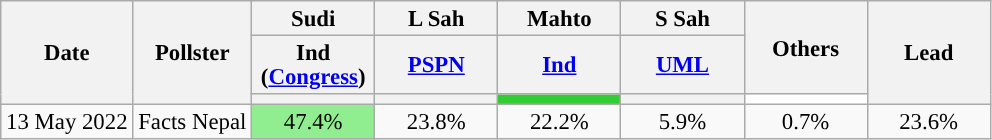<table class="wikitable sortable" style="text-align:center;font-size:95%;line-height:16px">
<tr>
<th rowspan="3">Date</th>
<th rowspan="3">Pollster</th>
<th style="width:75px;">Sudi</th>
<th style="width:75px;">L Sah</th>
<th style="width:75px;">Mahto</th>
<th style="width:75px;">S Sah</th>
<th rowspan="2" style="width:75px;">Others</th>
<th rowspan="3" style="width:75px;">Lead</th>
</tr>
<tr>
<th>Ind<br>(<a href='#'>Congress</a>)</th>
<th><a href='#'>PSPN</a></th>
<th><a href='#'>Ind</a></th>
<th><a href='#'>UML</a></th>
</tr>
<tr>
<th style="background:"></th>
<th style="background:"></th>
<th style="background:limegreen"></th>
<th style="background:"></th>
<th style="background:white"></th>
</tr>
<tr>
<td>13 May 2022</td>
<td>Facts Nepal</td>
<td style="background:lightgreen;">47.4%</td>
<td>23.8%</td>
<td>22.2%</td>
<td>5.9%</td>
<td>0.7%</td>
<td style="background:">23.6%</td>
</tr>
</table>
